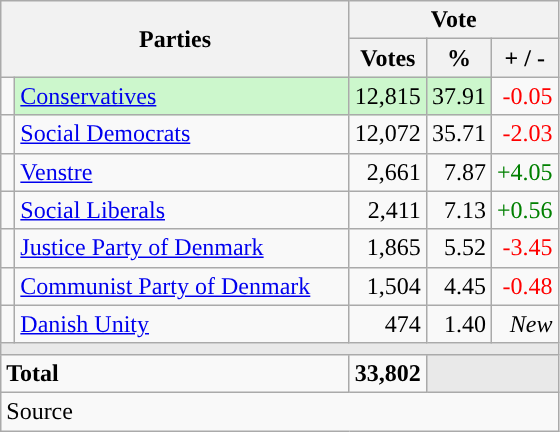<table class="wikitable" style="text-align:right;">
<tr>
<th style="text-align:centre;" rowspan="2" colspan="2" width="225">Parties</th>
<th colspan="3">Vote</th>
</tr>
<tr>
<th width="15">Votes</th>
<th width="15">%</th>
<th width="15">+ / -</th>
</tr>
<tr>
<td width="2" style="color:inherit;background:"></td>
<td bgcolor=#ccf7cc  align="left"><a href='#'>Conservatives</a></td>
<td bgcolor=#ccf7cc>12,815</td>
<td bgcolor=#ccf7cc>37.91</td>
<td style=color:red;>-0.05</td>
</tr>
<tr>
<td width="2" style="color:inherit;background:"></td>
<td align="left"><a href='#'>Social Democrats</a></td>
<td>12,072</td>
<td>35.71</td>
<td style=color:red;>-2.03</td>
</tr>
<tr>
<td width="2" style="color:inherit;background:"></td>
<td align="left"><a href='#'>Venstre</a></td>
<td>2,661</td>
<td>7.87</td>
<td style=color:green;>+4.05</td>
</tr>
<tr>
<td width="2" style="color:inherit;background:"></td>
<td align="left"><a href='#'>Social Liberals</a></td>
<td>2,411</td>
<td>7.13</td>
<td style=color:green;>+0.56</td>
</tr>
<tr>
<td width="2" style="color:inherit;background:"></td>
<td align="left"><a href='#'>Justice Party of Denmark</a></td>
<td>1,865</td>
<td>5.52</td>
<td style=color:red;>-3.45</td>
</tr>
<tr>
<td width="2" style="color:inherit;background:"></td>
<td align="left"><a href='#'>Communist Party of Denmark</a></td>
<td>1,504</td>
<td>4.45</td>
<td style=color:red;>-0.48</td>
</tr>
<tr>
<td width="2" style="color:inherit;background:"></td>
<td align="left"><a href='#'>Danish Unity</a></td>
<td>474</td>
<td>1.40</td>
<td><em>New</em></td>
</tr>
<tr>
<td colspan="7" bgcolor="#E9E9E9"></td>
</tr>
<tr>
<td align="left" colspan="2"><strong>Total</strong></td>
<td><strong>33,802</strong></td>
<td bgcolor="#E9E9E9" colspan="2"></td>
</tr>
<tr>
<td align="left" colspan="6">Source</td>
</tr>
</table>
